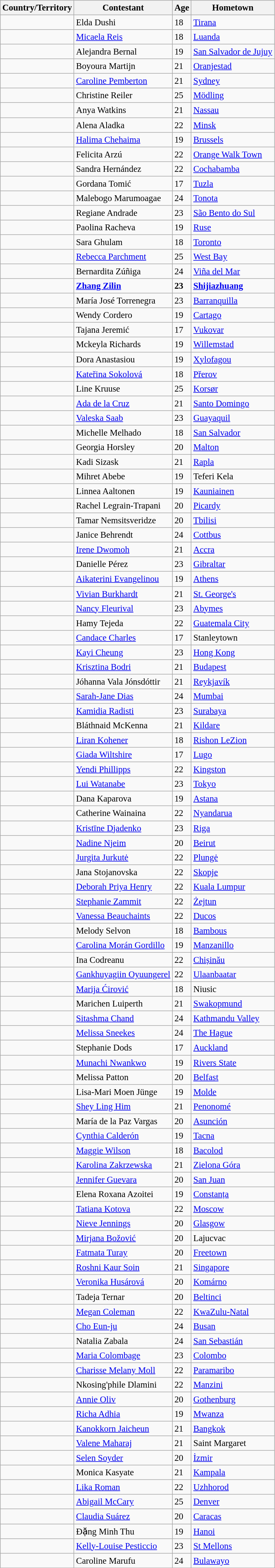<table class="wikitable sortable" style="font-size:95%;">
<tr>
<th>Country/Territory</th>
<th>Contestant</th>
<th>Age</th>
<th>Hometown</th>
</tr>
<tr>
<td><strong></strong></td>
<td>Elda Dushi</td>
<td>18</td>
<td><a href='#'>Tirana</a></td>
</tr>
<tr>
<td><strong></strong></td>
<td><a href='#'>Micaela Reis</a></td>
<td>18</td>
<td><a href='#'>Luanda</a></td>
</tr>
<tr>
<td><strong></strong></td>
<td>Alejandra Bernal</td>
<td>19</td>
<td><a href='#'>San Salvador de Jujuy</a></td>
</tr>
<tr>
<td><strong></strong></td>
<td>Boyoura Martijn</td>
<td>21</td>
<td><a href='#'>Oranjestad</a></td>
</tr>
<tr>
<td><strong></strong></td>
<td><a href='#'>Caroline Pemberton</a></td>
<td>21</td>
<td><a href='#'>Sydney</a></td>
</tr>
<tr>
<td><strong></strong></td>
<td>Christine Reiler</td>
<td>25</td>
<td><a href='#'>Mödling</a></td>
</tr>
<tr>
<td><strong></strong></td>
<td>Anya Watkins</td>
<td>21</td>
<td><a href='#'>Nassau</a></td>
</tr>
<tr>
<td><strong></strong></td>
<td>Alena Aladka</td>
<td>22</td>
<td><a href='#'>Minsk</a></td>
</tr>
<tr>
<td><strong></strong></td>
<td><a href='#'>Halima Chehaima</a></td>
<td>19</td>
<td><a href='#'>Brussels</a></td>
</tr>
<tr>
<td><strong></strong></td>
<td>Felicita Arzú</td>
<td>22</td>
<td><a href='#'>Orange Walk Town</a></td>
</tr>
<tr>
<td><strong></strong></td>
<td>Sandra Hernández</td>
<td>22</td>
<td><a href='#'>Cochabamba</a></td>
</tr>
<tr>
<td><strong></strong></td>
<td>Gordana Tomić</td>
<td>17</td>
<td><a href='#'>Tuzla</a></td>
</tr>
<tr>
<td><strong></strong></td>
<td>Malebogo Marumoagae</td>
<td>24</td>
<td><a href='#'>Tonota</a></td>
</tr>
<tr>
<td><strong></strong></td>
<td>Regiane Andrade</td>
<td>23</td>
<td><a href='#'>São Bento do Sul</a></td>
</tr>
<tr>
<td><strong></strong></td>
<td>Paolina Racheva</td>
<td>19</td>
<td><a href='#'>Ruse</a></td>
</tr>
<tr>
<td><strong></strong></td>
<td>Sara Ghulam</td>
<td>18</td>
<td><a href='#'>Toronto</a></td>
</tr>
<tr>
<td><strong></strong></td>
<td><a href='#'>Rebecca Parchment</a></td>
<td>25</td>
<td><a href='#'>West Bay</a></td>
</tr>
<tr>
<td><strong></strong></td>
<td>Bernardita Zúñiga</td>
<td>24</td>
<td><a href='#'>Viña del Mar</a></td>
</tr>
<tr>
<td><strong></strong></td>
<td><strong><a href='#'>Zhang Zilin</a></strong></td>
<td><strong>23</strong></td>
<td><strong><a href='#'>Shijiazhuang</a></strong></td>
</tr>
<tr>
<td><strong></strong></td>
<td>María José Torrenegra</td>
<td>23</td>
<td><a href='#'>Barranquilla</a></td>
</tr>
<tr>
<td><strong></strong></td>
<td>Wendy Cordero</td>
<td>19</td>
<td><a href='#'>Cartago</a></td>
</tr>
<tr>
<td><strong></strong></td>
<td>Tajana Jeremić</td>
<td>17</td>
<td><a href='#'>Vukovar</a></td>
</tr>
<tr>
<td><strong></strong></td>
<td>Mckeyla Richards</td>
<td>19</td>
<td><a href='#'>Willemstad</a></td>
</tr>
<tr>
<td><strong></strong></td>
<td>Dora Anastasiou</td>
<td>19</td>
<td><a href='#'>Xylofagou</a></td>
</tr>
<tr>
<td><strong></strong></td>
<td><a href='#'>Kateřina Sokolová</a></td>
<td>18</td>
<td><a href='#'>Přerov</a></td>
</tr>
<tr>
<td><strong></strong></td>
<td>Line Kruuse</td>
<td>25</td>
<td><a href='#'>Korsør</a></td>
</tr>
<tr>
<td><strong></strong></td>
<td><a href='#'>Ada de la Cruz</a></td>
<td>21</td>
<td><a href='#'>Santo Domingo</a></td>
</tr>
<tr>
<td><strong></strong></td>
<td><a href='#'>Valeska Saab</a></td>
<td>23</td>
<td><a href='#'>Guayaquil</a></td>
</tr>
<tr>
<td><strong></strong></td>
<td>Michelle Melhado</td>
<td>18</td>
<td><a href='#'>San Salvador</a></td>
</tr>
<tr>
<td><strong></strong></td>
<td>Georgia Horsley</td>
<td>20</td>
<td><a href='#'>Malton</a></td>
</tr>
<tr>
<td><strong></strong></td>
<td>Kadi Sizask</td>
<td>21</td>
<td><a href='#'>Rapla</a></td>
</tr>
<tr>
<td><strong></strong></td>
<td>Mihret Abebe</td>
<td>19</td>
<td>Teferi Kela</td>
</tr>
<tr>
<td><strong></strong></td>
<td>Linnea Aaltonen</td>
<td>19</td>
<td><a href='#'>Kauniainen</a></td>
</tr>
<tr>
<td><strong></strong></td>
<td>Rachel Legrain-Trapani</td>
<td>20</td>
<td><a href='#'>Picardy</a></td>
</tr>
<tr>
<td><strong></strong></td>
<td>Tamar Nemsitsveridze</td>
<td>20</td>
<td><a href='#'>Tbilisi</a></td>
</tr>
<tr>
<td><strong></strong></td>
<td>Janice Behrendt</td>
<td>24</td>
<td><a href='#'>Cottbus</a></td>
</tr>
<tr>
<td><strong></strong></td>
<td><a href='#'>Irene Dwomoh</a></td>
<td>21</td>
<td><a href='#'>Accra</a></td>
</tr>
<tr>
<td><strong></strong></td>
<td>Danielle Pérez</td>
<td>23</td>
<td><a href='#'>Gibraltar</a></td>
</tr>
<tr>
<td><strong></strong></td>
<td><a href='#'>Aikaterini Evangelinou</a></td>
<td>19</td>
<td><a href='#'>Athens</a></td>
</tr>
<tr>
<td><strong></strong></td>
<td><a href='#'>Vivian Burkhardt</a></td>
<td>21</td>
<td><a href='#'>St. George's</a></td>
</tr>
<tr>
<td><strong></strong></td>
<td><a href='#'>Nancy Fleurival</a></td>
<td>23</td>
<td><a href='#'>Abymes</a></td>
</tr>
<tr>
<td><strong></strong></td>
<td>Hamy Tejeda</td>
<td>22</td>
<td><a href='#'>Guatemala City</a></td>
</tr>
<tr>
<td><strong></strong></td>
<td><a href='#'>Candace Charles</a></td>
<td>17</td>
<td>Stanleytown</td>
</tr>
<tr>
<td><strong></strong></td>
<td><a href='#'>Kayi Cheung</a></td>
<td>23</td>
<td><a href='#'>Hong Kong</a></td>
</tr>
<tr>
<td><strong></strong></td>
<td><a href='#'>Krisztina Bodri</a></td>
<td>21</td>
<td><a href='#'>Budapest</a></td>
</tr>
<tr>
<td><strong></strong></td>
<td>Jóhanna Vala Jónsdóttir</td>
<td>21</td>
<td><a href='#'>Reykjavík</a></td>
</tr>
<tr>
<td><strong></strong></td>
<td><a href='#'>Sarah-Jane Dias</a></td>
<td>24</td>
<td><a href='#'>Mumbai</a></td>
</tr>
<tr>
<td><strong></strong></td>
<td><a href='#'>Kamidia Radisti</a></td>
<td>23</td>
<td><a href='#'>Surabaya</a></td>
</tr>
<tr>
<td><strong></strong></td>
<td>Bláthnaid McKenna</td>
<td>21</td>
<td><a href='#'>Kildare</a></td>
</tr>
<tr>
<td><strong></strong></td>
<td><a href='#'>Liran Kohener</a></td>
<td>18</td>
<td><a href='#'>Rishon LeZion</a></td>
</tr>
<tr>
<td><strong></strong></td>
<td><a href='#'>Giada Wiltshire</a></td>
<td>17</td>
<td><a href='#'>Lugo</a></td>
</tr>
<tr>
<td><strong></strong></td>
<td><a href='#'>Yendi Phillipps</a></td>
<td>22</td>
<td><a href='#'>Kingston</a></td>
</tr>
<tr>
<td><strong></strong></td>
<td><a href='#'>Lui Watanabe</a></td>
<td>23</td>
<td><a href='#'>Tokyo</a></td>
</tr>
<tr>
<td><strong></strong></td>
<td>Dana Kaparova</td>
<td>19</td>
<td><a href='#'>Astana</a></td>
</tr>
<tr>
<td><strong></strong></td>
<td>Catherine Wainaina</td>
<td>22</td>
<td><a href='#'>Nyandarua</a></td>
</tr>
<tr>
<td><strong></strong></td>
<td><a href='#'>Kristīne Djadenko</a></td>
<td>23</td>
<td><a href='#'>Riga</a></td>
</tr>
<tr>
<td><strong></strong></td>
<td><a href='#'>Nadine Njeim</a></td>
<td>20</td>
<td><a href='#'>Beirut</a></td>
</tr>
<tr>
<td><strong></strong></td>
<td><a href='#'>Jurgita Jurkutė</a></td>
<td>22</td>
<td><a href='#'>Plungė</a></td>
</tr>
<tr>
<td><strong></strong></td>
<td>Jana Stojanovska</td>
<td>22</td>
<td><a href='#'>Skopje</a></td>
</tr>
<tr>
<td><strong></strong></td>
<td><a href='#'>Deborah Priya Henry</a></td>
<td>22</td>
<td><a href='#'>Kuala Lumpur</a></td>
</tr>
<tr>
<td><strong></strong></td>
<td><a href='#'>Stephanie Zammit</a></td>
<td>22</td>
<td><a href='#'>Żejtun</a></td>
</tr>
<tr>
<td><strong></strong></td>
<td><a href='#'>Vanessa Beauchaints</a></td>
<td>22</td>
<td><a href='#'>Ducos</a></td>
</tr>
<tr>
<td><strong></strong></td>
<td>Melody Selvon</td>
<td>18</td>
<td><a href='#'>Bambous</a></td>
</tr>
<tr>
<td><strong></strong></td>
<td><a href='#'>Carolina Morán Gordillo</a></td>
<td>19</td>
<td><a href='#'>Manzanillo</a></td>
</tr>
<tr>
<td><strong></strong></td>
<td>Ina Codreanu</td>
<td>22</td>
<td><a href='#'>Chișinău</a></td>
</tr>
<tr>
<td><strong></strong></td>
<td><a href='#'>Gankhuyagiin Oyuungerel</a></td>
<td>22</td>
<td><a href='#'>Ulaanbaatar</a></td>
</tr>
<tr>
<td><strong></strong></td>
<td><a href='#'>Marija Ćirović</a></td>
<td>18</td>
<td>Niusic</td>
</tr>
<tr>
<td><strong></strong></td>
<td>Marichen Luiperth</td>
<td>21</td>
<td><a href='#'>Swakopmund</a></td>
</tr>
<tr>
<td><strong></strong></td>
<td><a href='#'>Sitashma Chand</a></td>
<td>24</td>
<td><a href='#'>Kathmandu Valley</a></td>
</tr>
<tr>
<td><strong></strong></td>
<td><a href='#'>Melissa Sneekes</a></td>
<td>24</td>
<td><a href='#'>The Hague</a></td>
</tr>
<tr>
<td><strong></strong></td>
<td>Stephanie Dods</td>
<td>17</td>
<td><a href='#'>Auckland</a></td>
</tr>
<tr>
<td><strong></strong></td>
<td><a href='#'>Munachi Nwankwo</a></td>
<td>19</td>
<td><a href='#'>Rivers State</a></td>
</tr>
<tr>
<td><strong></strong></td>
<td>Melissa Patton</td>
<td>20</td>
<td><a href='#'>Belfast</a></td>
</tr>
<tr>
<td><strong></strong></td>
<td>Lisa-Mari Moen Jünge</td>
<td>19</td>
<td><a href='#'>Molde</a></td>
</tr>
<tr>
<td><strong></strong></td>
<td><a href='#'>Shey Ling Him</a></td>
<td>21</td>
<td><a href='#'>Penonomé</a></td>
</tr>
<tr>
<td><strong></strong></td>
<td>María de la Paz Vargas</td>
<td>20</td>
<td><a href='#'>Asunción</a></td>
</tr>
<tr>
<td><strong></strong></td>
<td><a href='#'>Cynthia Calderón</a></td>
<td>19</td>
<td><a href='#'>Tacna</a></td>
</tr>
<tr>
<td><strong></strong></td>
<td><a href='#'>Maggie Wilson</a></td>
<td>18</td>
<td><a href='#'>Bacolod</a></td>
</tr>
<tr>
<td><strong></strong></td>
<td><a href='#'>Karolina Zakrzewska</a></td>
<td>21</td>
<td><a href='#'>Zielona Góra</a></td>
</tr>
<tr>
<td><strong></strong></td>
<td><a href='#'>Jennifer Guevara</a></td>
<td>20</td>
<td><a href='#'>San Juan</a></td>
</tr>
<tr>
<td><strong></strong></td>
<td>Elena Roxana Azoitei</td>
<td>19</td>
<td><a href='#'>Constanța</a></td>
</tr>
<tr>
<td><strong></strong></td>
<td><a href='#'>Tatiana Kotova</a></td>
<td>22</td>
<td><a href='#'>Moscow</a></td>
</tr>
<tr>
<td><strong></strong></td>
<td><a href='#'>Nieve Jennings</a></td>
<td>20</td>
<td><a href='#'>Glasgow</a></td>
</tr>
<tr>
<td><strong></strong></td>
<td><a href='#'>Mirjana Božović</a></td>
<td>20</td>
<td>Lajucvac</td>
</tr>
<tr>
<td><strong></strong></td>
<td><a href='#'>Fatmata Turay</a></td>
<td>20</td>
<td><a href='#'>Freetown</a></td>
</tr>
<tr>
<td><strong></strong></td>
<td><a href='#'>Roshni Kaur Soin</a></td>
<td>21</td>
<td><a href='#'>Singapore</a></td>
</tr>
<tr>
<td><strong></strong></td>
<td><a href='#'>Veronika Husárová</a></td>
<td>20</td>
<td><a href='#'>Komárno</a></td>
</tr>
<tr>
<td><strong></strong></td>
<td>Tadeja Ternar</td>
<td>20</td>
<td><a href='#'>Beltinci</a></td>
</tr>
<tr>
<td><strong></strong></td>
<td><a href='#'>Megan Coleman</a></td>
<td>22</td>
<td><a href='#'>KwaZulu-Natal</a></td>
</tr>
<tr>
<td><strong></strong></td>
<td><a href='#'>Cho Eun-ju</a></td>
<td>24</td>
<td><a href='#'>Busan</a></td>
</tr>
<tr>
<td><strong></strong></td>
<td>Natalia Zabala</td>
<td>24</td>
<td><a href='#'>San Sebastián</a></td>
</tr>
<tr>
<td><strong></strong></td>
<td><a href='#'>Maria Colombage</a></td>
<td>23</td>
<td><a href='#'>Colombo</a></td>
</tr>
<tr>
<td><strong></strong></td>
<td><a href='#'>Charisse Melany Moll</a></td>
<td>22</td>
<td><a href='#'>Paramaribo</a></td>
</tr>
<tr>
<td><strong></strong></td>
<td>Nkosing'phile Dlamini</td>
<td>22</td>
<td><a href='#'>Manzini</a></td>
</tr>
<tr>
<td><strong></strong></td>
<td><a href='#'>Annie Oliv</a></td>
<td>20</td>
<td><a href='#'>Gothenburg</a></td>
</tr>
<tr>
<td><strong></strong></td>
<td><a href='#'>Richa Adhia</a></td>
<td>19</td>
<td><a href='#'>Mwanza</a></td>
</tr>
<tr>
<td><strong></strong></td>
<td><a href='#'>Kanokkorn Jaicheun</a></td>
<td>21</td>
<td><a href='#'>Bangkok</a></td>
</tr>
<tr>
<td><strong></strong></td>
<td><a href='#'>Valene Maharaj</a></td>
<td>21</td>
<td>Saint Margaret</td>
</tr>
<tr>
<td><strong></strong></td>
<td><a href='#'>Selen Soyder</a></td>
<td>20</td>
<td><a href='#'>İzmir</a></td>
</tr>
<tr>
<td><strong></strong></td>
<td>Monica Kasyate</td>
<td>21</td>
<td><a href='#'>Kampala</a></td>
</tr>
<tr>
<td><strong></strong></td>
<td><a href='#'>Lika Roman</a></td>
<td>22</td>
<td><a href='#'>Uzhhorod</a></td>
</tr>
<tr>
<td><strong></strong></td>
<td><a href='#'>Abigail McCary</a></td>
<td>25</td>
<td><a href='#'>Denver</a></td>
</tr>
<tr>
<td><strong></strong></td>
<td><a href='#'>Claudia Suárez</a></td>
<td>20</td>
<td><a href='#'>Caracas</a></td>
</tr>
<tr>
<td><strong></strong></td>
<td>Đặng Minh Thu</td>
<td>19</td>
<td><a href='#'>Hanoi</a></td>
</tr>
<tr>
<td><strong></strong></td>
<td><a href='#'>Kelly-Louise Pesticcio</a></td>
<td>23</td>
<td><a href='#'>St Mellons</a></td>
</tr>
<tr>
<td><strong></strong></td>
<td>Caroline Marufu</td>
<td>24</td>
<td><a href='#'>Bulawayo</a></td>
</tr>
</table>
